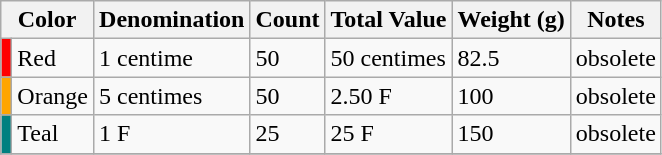<table class="wikitable">
<tr>
<th colspan=2>Color</th>
<th>Denomination</th>
<th>Count</th>
<th>Total Value</th>
<th>Weight (g)</th>
<th>Notes</th>
</tr>
<tr>
<td style="background:Red"></td>
<td>Red</td>
<td>1 centime</td>
<td>50</td>
<td>50 centimes</td>
<td>82.5</td>
<td>obsolete</td>
</tr>
<tr>
<td style="background:Orange"></td>
<td>Orange</td>
<td>5 centimes</td>
<td>50</td>
<td>2.50 F</td>
<td>100</td>
<td>obsolete</td>
</tr>
<tr>
<td style="background:Teal"></td>
<td>Teal</td>
<td>1 F</td>
<td>25</td>
<td>25 F</td>
<td>150</td>
<td>obsolete</td>
</tr>
<tr>
</tr>
</table>
